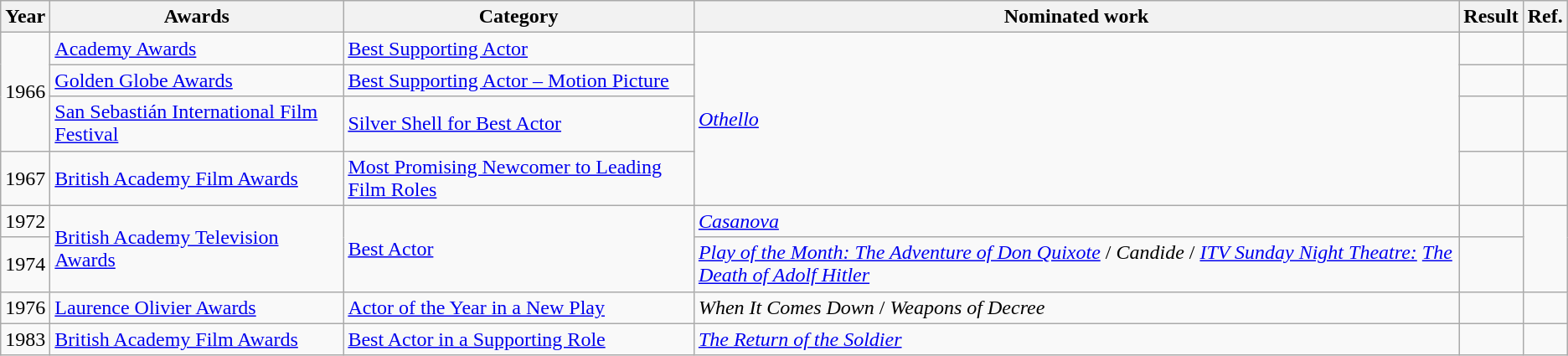<table class="wikitable">
<tr>
<th>Year</th>
<th>Awards</th>
<th>Category</th>
<th>Nominated work</th>
<th>Result</th>
<th>Ref.</th>
</tr>
<tr>
<td rowspan="3">1966</td>
<td><a href='#'>Academy Awards</a></td>
<td><a href='#'>Best Supporting Actor</a></td>
<td rowspan="4"><a href='#'><em>Othello</em></a></td>
<td></td>
<td></td>
</tr>
<tr>
<td><a href='#'>Golden Globe Awards</a></td>
<td><a href='#'>Best Supporting Actor – Motion Picture</a></td>
<td></td>
<td></td>
</tr>
<tr>
<td><a href='#'>San Sebastián International Film Festival</a></td>
<td><a href='#'>Silver Shell for Best Actor</a></td>
<td></td>
<td></td>
</tr>
<tr>
<td>1967</td>
<td><a href='#'>British Academy Film Awards</a></td>
<td><a href='#'>Most Promising Newcomer to Leading Film Roles</a></td>
<td></td>
<td></td>
</tr>
<tr>
<td>1972</td>
<td rowspan="2"><a href='#'>British Academy Television Awards</a></td>
<td rowspan="2"><a href='#'>Best Actor</a></td>
<td><a href='#'><em>Casanova</em></a></td>
<td></td>
<td rowspan="2"></td>
</tr>
<tr>
<td>1974</td>
<td><a href='#'><em>Play of the Month: The Adventure of Don Quixote</em></a> / <em>Candide</em> / <a href='#'><em>ITV Sunday Night Theatre:</em></a> <a href='#'><em>The Death of Adolf Hitler</em></a></td>
<td></td>
</tr>
<tr>
<td>1976</td>
<td><a href='#'>Laurence Olivier Awards</a></td>
<td><a href='#'>Actor of the Year in a New Play</a></td>
<td><em>When It Comes Down</em> / <em>Weapons of Decree</em></td>
<td></td>
<td></td>
</tr>
<tr>
<td>1983</td>
<td><a href='#'>British Academy Film Awards</a></td>
<td><a href='#'>Best Actor in a Supporting Role</a></td>
<td><a href='#'><em>The Return of the Soldier</em></a></td>
<td></td>
<td></td>
</tr>
</table>
